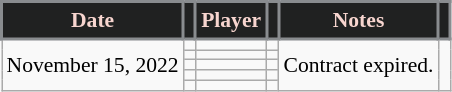<table class="wikitable sortable" style="font-size:90%;">
<tr>
<th style="background:#202121; color:#F7D5CF; border:2px solid #898C8F;" scope="col" data-sort-type="date">Date</th>
<th style="background:#202121; color:#F7D5CF; border:2px solid #898C8F;" scope="col"></th>
<th style="background:#202121; color:#F7D5CF; border:2px solid #898C8F;" scope="col">Player</th>
<th style="background:#202121; color:#F7D5CF; border:2px solid #898C8F;" scope="col"></th>
<th style="background:#202121; color:#F7D5CF; border:2px solid #898C8F;" scope="col">Notes</th>
<th style="background:#202121; color:#F7D5CF; border:2px solid #898C8F;" scope="col"></th>
</tr>
<tr>
<td rowspan=5>November 15, 2022</td>
<td></td>
<td></td>
<td></td>
<td rowspan=5>Contract expired.</td>
<td rowspan=5></td>
</tr>
<tr>
<td></td>
<td></td>
<td></td>
</tr>
<tr>
<td></td>
<td></td>
<td></td>
</tr>
<tr>
<td></td>
<td></td>
<td></td>
</tr>
<tr>
<td></td>
<td></td>
<td></td>
</tr>
</table>
